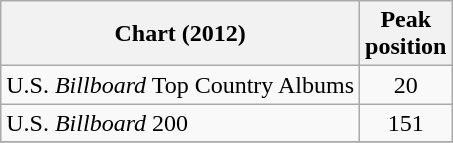<table class="wikitable">
<tr>
<th>Chart (2012)</th>
<th>Peak<br>position</th>
</tr>
<tr>
<td>U.S. <em>Billboard</em> Top Country Albums</td>
<td align="center">20</td>
</tr>
<tr>
<td>U.S. <em>Billboard</em> 200</td>
<td align="center">151</td>
</tr>
<tr>
</tr>
</table>
